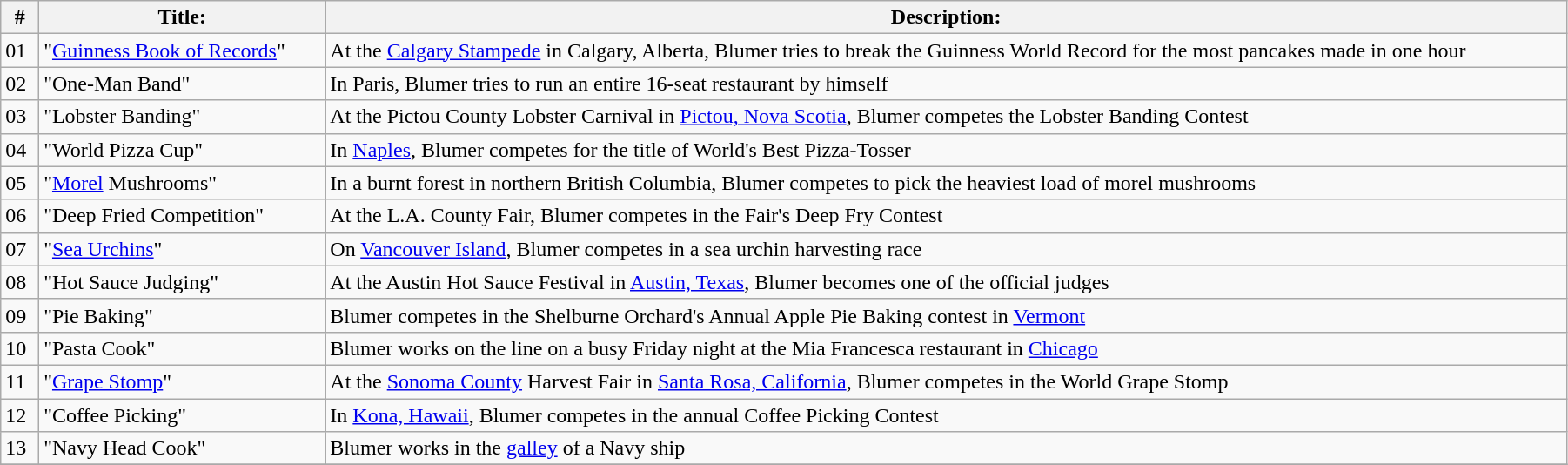<table class="wikitable" style="width:95%;">
<tr>
<th width="2%"><strong>#</strong></th>
<th width="15%"><strong>Title:</strong></th>
<th width="65%"><strong>Description:</strong></th>
</tr>
<tr>
<td nowrap="nowrap">01</td>
<td>"<a href='#'>Guinness Book of Records</a>"</td>
<td>At the <a href='#'>Calgary Stampede</a> in Calgary, Alberta, Blumer tries to break the Guinness World Record for the most pancakes made in one hour</td>
</tr>
<tr>
<td nowrap="nowrap">02</td>
<td>"One-Man Band"</td>
<td>In Paris, Blumer tries to run an entire 16-seat restaurant by himself</td>
</tr>
<tr>
<td nowrap="nowrap">03</td>
<td>"Lobster Banding"</td>
<td>At the Pictou County Lobster Carnival in <a href='#'>Pictou, Nova Scotia</a>, Blumer competes the Lobster Banding Contest</td>
</tr>
<tr>
<td nowrap="nowrap">04</td>
<td>"World Pizza Cup"</td>
<td>In <a href='#'>Naples</a>, Blumer competes for the title of World's Best Pizza-Tosser</td>
</tr>
<tr>
<td nowrap="nowrap">05</td>
<td>"<a href='#'>Morel</a> Mushrooms"</td>
<td>In a burnt forest in northern British Columbia, Blumer competes to pick the heaviest load of morel mushrooms</td>
</tr>
<tr>
<td nowrap="nowrap">06</td>
<td>"Deep Fried Competition"</td>
<td>At the L.A. County Fair, Blumer competes in the Fair's Deep Fry Contest</td>
</tr>
<tr>
<td nowrap="nowrap">07</td>
<td>"<a href='#'>Sea Urchins</a>"</td>
<td>On <a href='#'>Vancouver Island</a>, Blumer competes in a sea urchin harvesting race</td>
</tr>
<tr>
<td nowrap="nowrap">08</td>
<td>"Hot Sauce Judging"</td>
<td>At the Austin Hot Sauce Festival in <a href='#'>Austin, Texas</a>, Blumer becomes one of the official judges</td>
</tr>
<tr>
<td nowrap="nowrap">09</td>
<td>"Pie Baking"</td>
<td>Blumer competes in the Shelburne Orchard's Annual Apple Pie Baking contest in <a href='#'>Vermont</a></td>
</tr>
<tr>
<td nowrap="nowrap">10</td>
<td>"Pasta Cook"</td>
<td>Blumer works on the line on a busy Friday night at the Mia Francesca restaurant in <a href='#'>Chicago</a></td>
</tr>
<tr>
<td nowrap="nowrap">11</td>
<td>"<a href='#'>Grape Stomp</a>"</td>
<td>At the <a href='#'>Sonoma County</a> Harvest Fair in <a href='#'>Santa Rosa, California</a>,  Blumer competes in the World Grape Stomp</td>
</tr>
<tr>
<td nowrap="nowrap">12</td>
<td>"Coffee Picking"</td>
<td>In <a href='#'>Kona, Hawaii</a>, Blumer competes in the annual Coffee Picking Contest</td>
</tr>
<tr>
<td nowrap="nowrap">13</td>
<td>"Navy Head Cook"</td>
<td>Blumer works in the <a href='#'>galley</a> of a Navy ship</td>
</tr>
<tr>
</tr>
</table>
